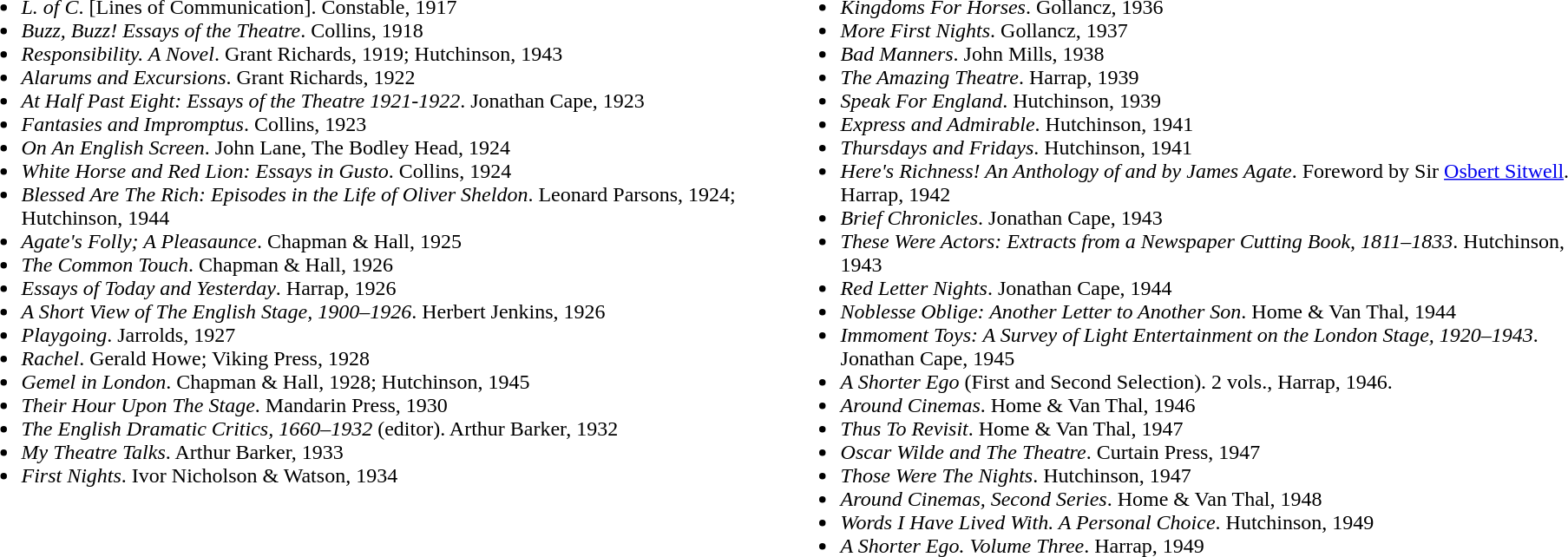<table>
<tr>
<td valign="top"><br><ul><li><em>L. of C</em>. [Lines of Communication]. Constable, 1917</li><li><em>Buzz, Buzz!  Essays of the Theatre</em>. Collins, 1918</li><li><em>Responsibility. A Novel</em>. Grant Richards, 1919; Hutchinson, 1943</li><li><em>Alarums and Excursions</em>. Grant Richards, 1922</li><li><em>At Half Past Eight: Essays of the Theatre 1921-1922</em>. Jonathan Cape, 1923</li><li><em>Fantasies and Impromptus</em>. Collins, 1923</li><li><em>On An English Screen</em>. John Lane, The Bodley Head, 1924</li><li><em>White Horse and Red Lion: Essays in Gusto</em>. Collins, 1924</li><li><em>Blessed Are The Rich: Episodes in the Life of Oliver Sheldon</em>. Leonard Parsons, 1924; Hutchinson, 1944</li><li><em>Agate's Folly; A Pleasaunce</em>. Chapman & Hall, 1925</li><li><em>The Common Touch</em>. Chapman & Hall, 1926</li><li><em>Essays of Today and Yesterday</em>. Harrap, 1926</li><li><em>A Short View of The English Stage, 1900–1926</em>. Herbert Jenkins, 1926</li><li><em>Playgoing</em>. Jarrolds, 1927</li><li><em>Rachel</em>. Gerald Howe; Viking Press, 1928</li><li><em>Gemel in London</em>. Chapman & Hall, 1928; Hutchinson, 1945</li><li><em>Their Hour Upon The Stage</em>. Mandarin Press, 1930</li><li><em>The English Dramatic Critics, 1660–1932</em> (editor). Arthur Barker, 1932</li><li><em>My Theatre Talks</em>. Arthur Barker, 1933</li><li><em>First Nights</em>. Ivor Nicholson & Watson, 1934</li></ul></td>
<td valign="top"><br><ul><li><em>Kingdoms For Horses</em>. Gollancz, 1936</li><li><em>More First Nights</em>. Gollancz, 1937</li><li><em>Bad Manners</em>. John Mills, 1938</li><li><em>The Amazing Theatre</em>. Harrap, 1939</li><li><em>Speak For England</em>. Hutchinson, 1939</li><li><em>Express and Admirable</em>. Hutchinson, 1941</li><li><em>Thursdays and Fridays</em>. Hutchinson, 1941</li><li><em>Here's Richness! An Anthology of and by James Agate</em>. Foreword by Sir <a href='#'>Osbert Sitwell</a>. Harrap, 1942</li><li><em>Brief Chronicles</em>. Jonathan Cape, 1943</li><li><em>These Were Actors: Extracts from a Newspaper Cutting Book, 1811–1833</em>. Hutchinson, 1943</li><li><em>Red Letter Nights</em>. Jonathan Cape, 1944</li><li><em>Noblesse Oblige: Another Letter to Another Son</em>. Home & Van Thal, 1944</li><li><em>Immoment Toys: A Survey of Light Entertainment on the London Stage, 1920–1943</em>. Jonathan Cape, 1945</li><li><em>A Shorter Ego</em> (First and Second Selection). 2 vols., Harrap, 1946.</li><li><em>Around Cinemas</em>. Home & Van Thal, 1946</li><li><em>Thus To Revisit</em>. Home & Van Thal, 1947</li><li><em>Oscar Wilde and The Theatre</em>. Curtain Press, 1947</li><li><em>Those Were The Nights</em>. Hutchinson, 1947</li><li><em>Around Cinemas, Second Series</em>. Home & Van Thal, 1948</li><li><em>Words I Have Lived With. A Personal Choice</em>. Hutchinson, 1949</li><li><em>A Shorter Ego. Volume Three</em>. Harrap, 1949</li></ul></td>
</tr>
</table>
